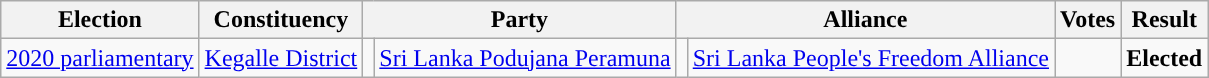<table class="wikitable" style="text-align:left;">
<tr>
<th scope=col>Election</th>
<th scope=col>Constituency</th>
<th scope=col colspan="2">Party</th>
<th scope=col colspan="2">Alliance</th>
<th scope=col>Votes</th>
<th scope=col>Result</th>
</tr>
<tr>
<td><a href='#'>2020 parliamentary</a></td>
<td><a href='#'>Kegalle District</a></td>
<td style="background:"></td>
<td><a href='#'>Sri Lanka Podujana Peramuna</a></td>
<td style="background:"></td>
<td><a href='#'>Sri Lanka People's Freedom Alliance</a></td>
<td align=right></td>
<td><strong>Elected</strong></td>
</tr>
</table>
